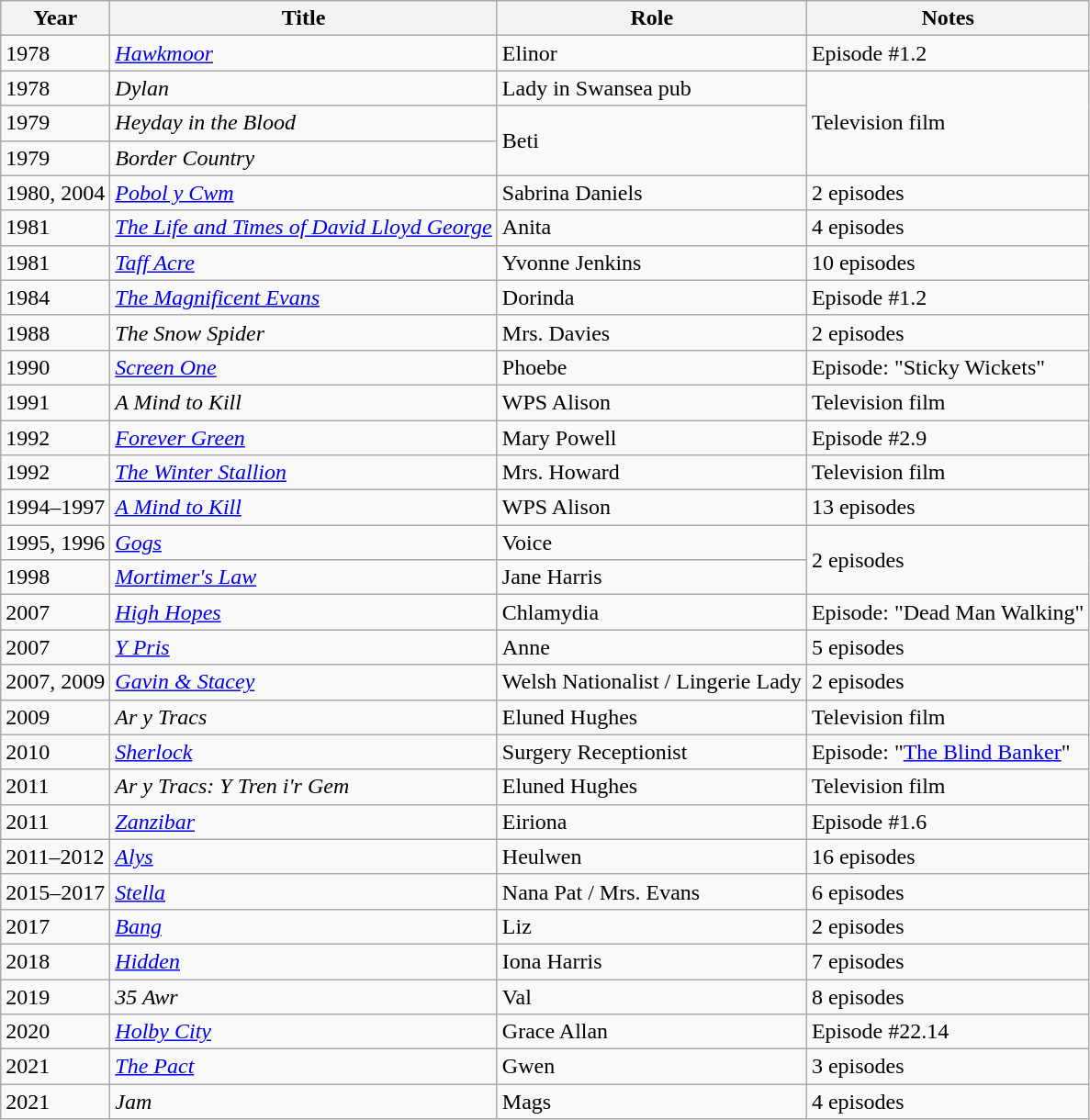<table class="wikitable sortable">
<tr>
<th>Year</th>
<th>Title</th>
<th>Role</th>
<th>Notes</th>
</tr>
<tr>
<td>1978</td>
<td><a href='#'><em>Hawkmoor</em></a></td>
<td>Elinor</td>
<td>Episode #1.2</td>
</tr>
<tr>
<td>1978</td>
<td><em>Dylan</em></td>
<td>Lady in Swansea pub</td>
<td rowspan="3">Television film</td>
</tr>
<tr>
<td>1979</td>
<td><em>Heyday in the Blood</em></td>
<td rowspan="2">Beti</td>
</tr>
<tr>
<td>1979</td>
<td><em>Border Country</em></td>
</tr>
<tr>
<td>1980, 2004</td>
<td><em><a href='#'>Pobol y Cwm</a></em></td>
<td>Sabrina Daniels</td>
<td>2 episodes</td>
</tr>
<tr>
<td>1981</td>
<td><em><a href='#'>The Life and Times of David Lloyd George</a></em></td>
<td>Anita</td>
<td>4 episodes</td>
</tr>
<tr>
<td>1981</td>
<td><em><a href='#'>Taff Acre</a></em></td>
<td>Yvonne Jenkins</td>
<td>10 episodes</td>
</tr>
<tr>
<td>1984</td>
<td><em><a href='#'>The Magnificent Evans</a></em></td>
<td>Dorinda</td>
<td>Episode #1.2</td>
</tr>
<tr>
<td>1988</td>
<td><em>The Snow Spider</em></td>
<td>Mrs. Davies</td>
<td>2 episodes</td>
</tr>
<tr>
<td>1990</td>
<td><em><a href='#'>Screen One</a></em></td>
<td>Phoebe</td>
<td>Episode: "Sticky Wickets"</td>
</tr>
<tr>
<td>1991</td>
<td><em>A Mind to Kill</em></td>
<td>WPS Alison</td>
<td>Television film</td>
</tr>
<tr>
<td>1992</td>
<td><em><a href='#'>Forever Green</a></em></td>
<td>Mary Powell</td>
<td>Episode #2.9</td>
</tr>
<tr>
<td>1992</td>
<td><em><a href='#'>The Winter Stallion</a></em></td>
<td>Mrs. Howard</td>
<td>Television film</td>
</tr>
<tr>
<td>1994–1997</td>
<td><em><a href='#'>A Mind to Kill</a></em></td>
<td>WPS Alison</td>
<td>13 episodes</td>
</tr>
<tr>
<td>1995, 1996</td>
<td><em><a href='#'>Gogs</a></em></td>
<td>Voice</td>
<td rowspan="2">2 episodes</td>
</tr>
<tr>
<td>1998</td>
<td><em><a href='#'>Mortimer's Law</a></em></td>
<td>Jane Harris</td>
</tr>
<tr>
<td>2007</td>
<td><a href='#'><em>High Hopes</em></a></td>
<td>Chlamydia</td>
<td>Episode: "Dead Man Walking"</td>
</tr>
<tr>
<td>2007</td>
<td><em><a href='#'>Y Pris</a></em></td>
<td>Anne</td>
<td>5 episodes</td>
</tr>
<tr>
<td>2007, 2009</td>
<td><em><a href='#'>Gavin & Stacey</a></em></td>
<td>Welsh Nationalist / Lingerie Lady</td>
<td>2 episodes</td>
</tr>
<tr>
<td>2009</td>
<td><em>Ar y Tracs</em></td>
<td>Eluned Hughes</td>
<td>Television film</td>
</tr>
<tr>
<td>2010</td>
<td><a href='#'><em>Sherlock</em></a></td>
<td>Surgery Receptionist</td>
<td>Episode: "<a href='#'>The Blind Banker</a>"</td>
</tr>
<tr>
<td>2011</td>
<td><em>Ar y Tracs: Y Tren i'r Gem</em></td>
<td>Eluned Hughes</td>
<td>Television film</td>
</tr>
<tr>
<td>2011</td>
<td><a href='#'><em>Zanzibar</em></a></td>
<td>Eiriona</td>
<td>Episode #1.6</td>
</tr>
<tr>
<td>2011–2012</td>
<td><a href='#'><em>Alys</em></a></td>
<td>Heulwen</td>
<td>16 episodes</td>
</tr>
<tr>
<td>2015–2017</td>
<td><a href='#'><em>Stella</em></a></td>
<td>Nana Pat / Mrs. Evans</td>
<td>6 episodes</td>
</tr>
<tr>
<td>2017</td>
<td><a href='#'><em>Bang</em></a></td>
<td>Liz</td>
<td>2 episodes</td>
</tr>
<tr>
<td>2018</td>
<td><a href='#'><em>Hidden</em></a></td>
<td>Iona Harris</td>
<td>7 episodes</td>
</tr>
<tr>
<td>2019</td>
<td><em>35 Awr</em></td>
<td>Val</td>
<td>8 episodes</td>
</tr>
<tr>
<td>2020</td>
<td><em><a href='#'>Holby City</a></em></td>
<td>Grace Allan</td>
<td>Episode #22.14</td>
</tr>
<tr>
<td>2021</td>
<td><a href='#'><em>The Pact</em></a></td>
<td>Gwen</td>
<td>3 episodes</td>
</tr>
<tr>
<td>2021</td>
<td><em>Jam</em></td>
<td>Mags</td>
<td>4 episodes</td>
</tr>
</table>
